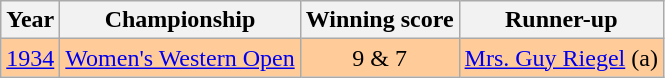<table class="wikitable">
<tr>
<th>Year</th>
<th>Championship</th>
<th>Winning score</th>
<th>Runner-up</th>
</tr>
<tr style="background:#FFCC99;">
<td><a href='#'>1934</a></td>
<td><a href='#'>Women's Western Open</a></td>
<td align=center>9 & 7</td>
<td> <a href='#'>Mrs. Guy Riegel</a> (a)</td>
</tr>
</table>
